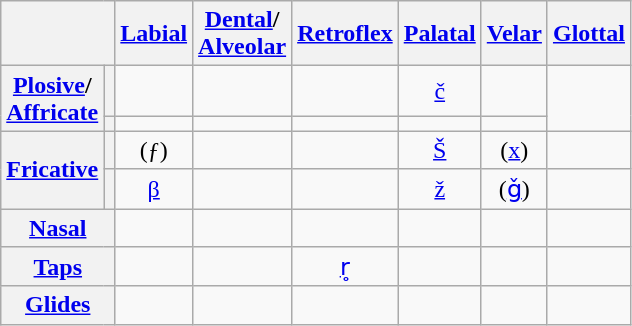<table class="wikitable" style="text-align:center;">
<tr>
<th colspan="2"></th>
<th><a href='#'>Labial</a></th>
<th><a href='#'>Dental</a>/<br><a href='#'>Alveolar</a></th>
<th><a href='#'>Retroflex</a></th>
<th><a href='#'>Palatal</a></th>
<th><a href='#'>Velar</a></th>
<th><a href='#'>Glottal</a></th>
</tr>
<tr>
<th rowspan="2"><a href='#'>Plosive</a>/<br><a href='#'>Affricate</a></th>
<th></th>
<td></td>
<td></td>
<td></td>
<td><a href='#'>č</a></td>
<td></td>
<td rowspan="2"></td>
</tr>
<tr>
<th></th>
<td></td>
<td></td>
<td></td>
<td></td>
<td></td>
</tr>
<tr>
<th rowspan="2"><a href='#'>Fricative</a></th>
<th></th>
<td>(ƒ)</td>
<td></td>
<td></td>
<td><a href='#'>Š</a></td>
<td>(<a href='#'>x</a>)</td>
<td></td>
</tr>
<tr>
<th></th>
<td><a href='#'>β</a></td>
<td></td>
<td></td>
<td><a href='#'>ž</a></td>
<td>(<a href='#'>ǧ</a>)</td>
</tr>
<tr>
<th colspan="2"><a href='#'>Nasal</a></th>
<td></td>
<td></td>
<td></td>
<td></td>
<td></td>
<td></td>
</tr>
<tr>
<th colspan="2"><a href='#'>Taps</a></th>
<td></td>
<td></td>
<td><a href='#'>r̥</a></td>
<td></td>
<td></td>
<td></td>
</tr>
<tr>
<th colspan="2"><a href='#'>Glides</a></th>
<td></td>
<td></td>
<td></td>
<td></td>
<td></td>
</tr>
</table>
